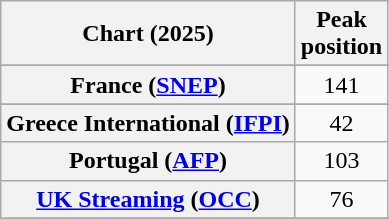<table class="wikitable sortable plainrowheaders" style="text-align:center">
<tr>
<th scope="col">Chart (2025)</th>
<th scope="col">Peak<br>position</th>
</tr>
<tr>
</tr>
<tr>
</tr>
<tr>
<th scope="row">France (<a href='#'>SNEP</a>)</th>
<td>141</td>
</tr>
<tr>
</tr>
<tr>
<th scope="row">Greece International (<a href='#'>IFPI</a>)</th>
<td>42</td>
</tr>
<tr>
<th scope="row">Portugal (<a href='#'>AFP</a>)</th>
<td>103</td>
</tr>
<tr>
<th scope="row"><a href='#'>UK Streaming</a> (<a href='#'>OCC</a>)</th>
<td>76</td>
</tr>
<tr>
</tr>
<tr>
</tr>
</table>
